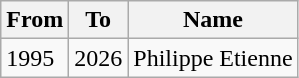<table class="wikitable">
<tr>
<th>From</th>
<th>To</th>
<th>Name</th>
</tr>
<tr>
<td>1995</td>
<td>2026</td>
<td>Philippe Etienne</td>
</tr>
</table>
